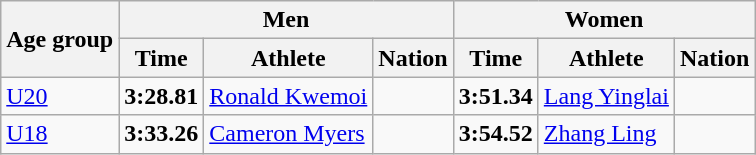<table class="wikitable">
<tr>
<th rowspan=2>Age group</th>
<th colspan=3>Men</th>
<th colspan=3>Women</th>
</tr>
<tr>
<th>Time</th>
<th>Athlete</th>
<th>Nation</th>
<th>Time</th>
<th>Athlete</th>
<th>Nation</th>
</tr>
<tr>
<td><a href='#'>U20</a> </td>
<td><strong>3:28.81</strong></td>
<td><a href='#'>Ronald Kwemoi</a></td>
<td></td>
<td><strong>3:51.34</strong></td>
<td><a href='#'>Lang Yinglai</a></td>
<td></td>
</tr>
<tr>
<td><a href='#'>U18</a> </td>
<td><strong>3:33.26</strong></td>
<td><a href='#'>Cameron Myers</a></td>
<td></td>
<td><strong>3:54.52</strong></td>
<td><a href='#'>Zhang Ling</a></td>
<td></td>
</tr>
</table>
